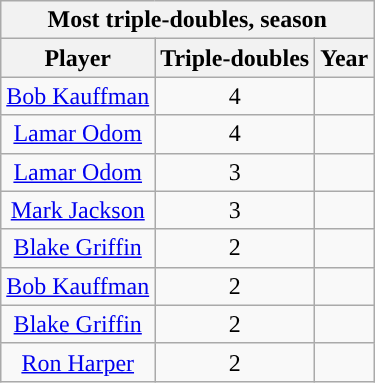<table class="wikitable sortable" style="text-align:center">
<tr>
<th colspan="3">Most triple-doubles, season</th>
</tr>
<tr>
<th>Player</th>
<th>Triple-doubles</th>
<th>Year</th>
</tr>
<tr>
<td><a href='#'>Bob Kauffman</a></td>
<td>4</td>
<td></td>
</tr>
<tr>
<td><a href='#'>Lamar Odom</a></td>
<td>4</td>
<td></td>
</tr>
<tr>
<td><a href='#'>Lamar Odom</a></td>
<td>3</td>
<td></td>
</tr>
<tr>
<td><a href='#'>Mark Jackson</a></td>
<td>3</td>
<td></td>
</tr>
<tr>
<td><a href='#'>Blake Griffin</a></td>
<td>2</td>
<td></td>
</tr>
<tr>
<td><a href='#'>Bob Kauffman</a></td>
<td>2</td>
<td></td>
</tr>
<tr>
<td><a href='#'>Blake Griffin</a></td>
<td>2</td>
<td></td>
</tr>
<tr>
<td><a href='#'>Ron Harper</a></td>
<td>2</td>
<td></td>
</tr>
</table>
